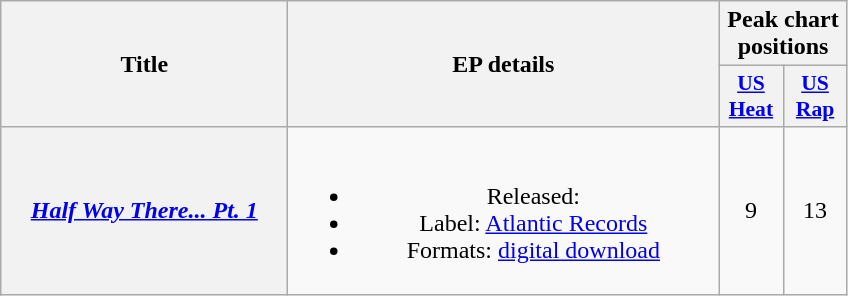<table class="wikitable plainrowheaders" style="text-align:center;">
<tr>
<th scope="col" rowspan="2" style="width:11.5em;">Title</th>
<th scope="col" rowspan="2" style="width:17.5em;">EP details</th>
<th scope="col" colspan="2">Peak chart positions</th>
</tr>
<tr>
<th scope="col" style="width:2.5em;font-size:90%;"><a href='#'>US Heat</a></th>
<th scope="col" style="width:2.5em;font-size:90%;"><a href='#'>US<br>Rap</a><br></th>
</tr>
<tr>
<th scope="row"><em><a href='#'>Half Way There... Pt. 1</a></em></th>
<td><br><ul><li>Released:  </li><li>Label: <a href='#'>Atlantic Records</a></li><li>Formats: <a href='#'>digital download</a></li></ul></td>
<td>9</td>
<td>13</td>
</tr>
</table>
